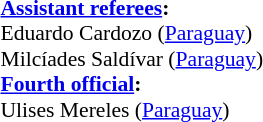<table width=50% style="font-size: 90%">
<tr>
<td><br><strong><a href='#'>Assistant referees</a>:</strong>
<br>Eduardo Cardozo (<a href='#'>Paraguay</a>)
<br>Milcíades Saldívar (<a href='#'>Paraguay</a>)
<br><strong><a href='#'>Fourth official</a>:</strong>
<br>Ulises Mereles (<a href='#'>Paraguay</a>)</td>
<td style="width:60%; vertical-align:top"></td>
</tr>
</table>
